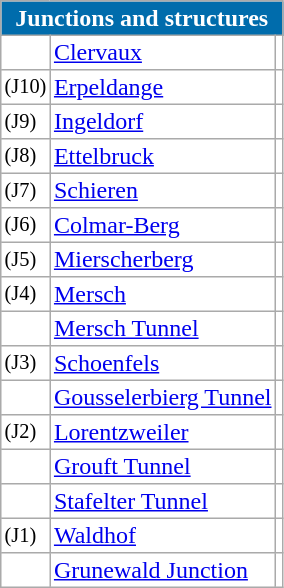<table border="1" cellpadding="2" cellspacing="0" align="left" style="margin-left:0.5em; border:1px solid #aaa; border-collapse:collapse;">
<tr>
<td colspan=3 style="color:#ffffff;background-color:#006CAC; text-align: center;"><strong>Junctions and structures</strong></td>
</tr>
<tr>
<td cellpadding="0" cellspacing="0"  style="font-size:85%; margin:12px"></td>
<td><a href='#'>Clervaux</a></td>
<td></td>
</tr>
<tr>
<td style="font-size:85%;"> (J10)</td>
<td><a href='#'>Erpeldange</a></td>
<td></td>
</tr>
<tr>
<td style="font-size:85%;"> (J9)</td>
<td><a href='#'>Ingeldorf</a></td>
<td></td>
</tr>
<tr>
<td style="font-size:85%;"> (J8)</td>
<td><a href='#'>Ettelbruck</a></td>
<td></td>
</tr>
<tr>
<td style="font-size:85%;"> (J7)</td>
<td><a href='#'>Schieren</a></td>
<td></td>
</tr>
<tr>
<td style="font-size:85%;"> (J6)</td>
<td><a href='#'>Colmar-Berg</a></td>
<td></td>
</tr>
<tr>
<td style="font-size:85%;"> (J5)</td>
<td><a href='#'>Mierscherberg</a></td>
<td></td>
</tr>
<tr>
<td style="font-size:85%;"> (J4)</td>
<td><a href='#'>Mersch</a></td>
<td></td>
</tr>
<tr>
<td style="font-size:85%;"></td>
<td><a href='#'>Mersch Tunnel</a></td>
<td></td>
</tr>
<tr>
<td style="font-size:85%;"> (J3)</td>
<td><a href='#'>Schoenfels</a></td>
<td></td>
</tr>
<tr>
<td style="font-size:85%;"></td>
<td><a href='#'>Gousselerbierg Tunnel</a></td>
<td></td>
</tr>
<tr>
<td style="font-size:85%;"> (J2)</td>
<td><a href='#'>Lorentzweiler</a></td>
<td></td>
</tr>
<tr>
<td style="font-size:85%;"></td>
<td><a href='#'>Grouft Tunnel</a></td>
<td></td>
</tr>
<tr>
<td style="font-size:85%;"></td>
<td><a href='#'>Stafelter Tunnel</a></td>
<td></td>
</tr>
<tr>
<td style="font-size:85%;"> (J1)</td>
<td><a href='#'>Waldhof</a></td>
<td></td>
</tr>
<tr>
<td style="font-size:85%;"></td>
<td><a href='#'>Grunewald Junction</a></td>
<td></td>
</tr>
</table>
